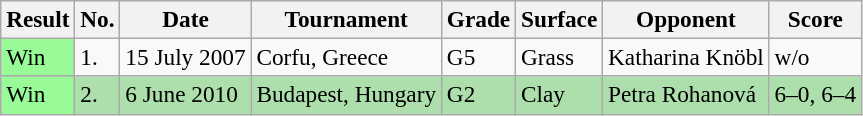<table class="sortable wikitable" style=font-size:97%>
<tr>
<th>Result</th>
<th>No.</th>
<th>Date</th>
<th>Tournament</th>
<th>Grade</th>
<th>Surface</th>
<th>Opponent</th>
<th class="unsortable">Score</th>
</tr>
<tr>
<td bgcolor="98FB98">Win</td>
<td>1.</td>
<td>15 July 2007</td>
<td>Corfu, Greece</td>
<td>G5</td>
<td>Grass</td>
<td> Katharina Knöbl</td>
<td>w/o</td>
</tr>
<tr bgcolor="#ADDFAD">
<td bgcolor="98FB98">Win</td>
<td>2.</td>
<td>6 June 2010</td>
<td>Budapest, Hungary</td>
<td>G2</td>
<td>Clay</td>
<td> Petra Rohanová</td>
<td>6–0, 6–4</td>
</tr>
</table>
